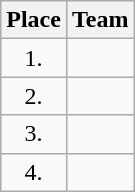<table class="wikitable" style="text-align: center;">
<tr>
<th>Place</th>
<th>Team</th>
</tr>
<tr>
<td>1.</td>
<td style="text-align:left;"></td>
</tr>
<tr>
<td>2.</td>
<td style="text-align:left;"></td>
</tr>
<tr>
<td>3.</td>
<td style="text-align:left;"></td>
</tr>
<tr>
<td>4.</td>
<td style="text-align:left;"></td>
</tr>
</table>
